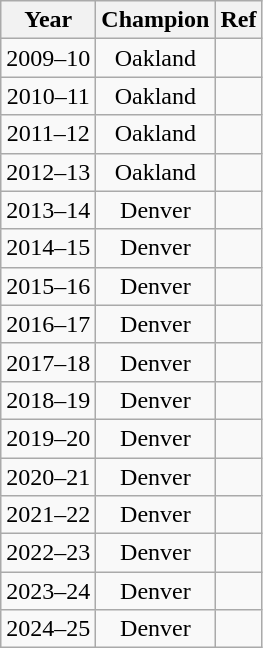<table class="wikitable" style="text-align:center;" cellspacing="2">
<tr>
<th>Year</th>
<th>Champion</th>
<th>Ref</th>
</tr>
<tr>
<td>2009–10</td>
<td>Oakland</td>
<td></td>
</tr>
<tr>
<td>2010–11</td>
<td>Oakland</td>
<td></td>
</tr>
<tr>
<td>2011–12</td>
<td>Oakland</td>
<td></td>
</tr>
<tr>
<td>2012–13</td>
<td>Oakland</td>
<td></td>
</tr>
<tr>
<td>2013–14</td>
<td>Denver</td>
<td></td>
</tr>
<tr>
<td>2014–15</td>
<td>Denver</td>
<td></td>
</tr>
<tr>
<td>2015–16</td>
<td>Denver</td>
<td></td>
</tr>
<tr>
<td>2016–17</td>
<td>Denver</td>
<td></td>
</tr>
<tr>
<td>2017–18</td>
<td>Denver</td>
<td></td>
</tr>
<tr>
<td>2018–19</td>
<td>Denver</td>
<td></td>
</tr>
<tr>
<td>2019–20</td>
<td>Denver</td>
<td></td>
</tr>
<tr>
<td>2020–21</td>
<td>Denver</td>
<td></td>
</tr>
<tr>
<td>2021–22</td>
<td>Denver</td>
<td></td>
</tr>
<tr>
<td>2022–23</td>
<td>Denver</td>
<td></td>
</tr>
<tr>
<td>2023–24</td>
<td>Denver</td>
<td></td>
</tr>
<tr>
<td>2024–25</td>
<td>Denver</td>
<td></td>
</tr>
</table>
